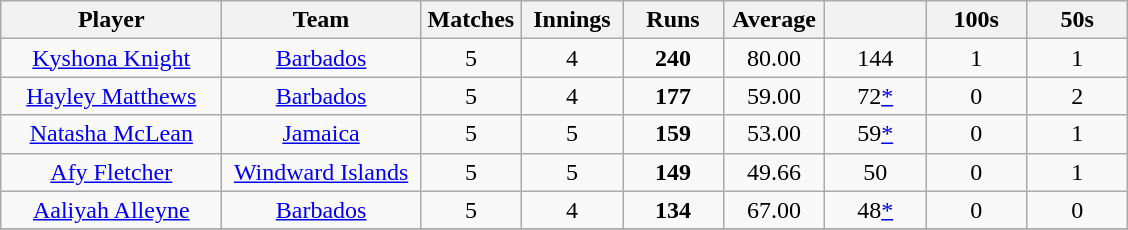<table class="wikitable" style="text-align:center;">
<tr>
<th width=140>Player</th>
<th width=125>Team</th>
<th width=60>Matches</th>
<th width=60>Innings</th>
<th width=60>Runs</th>
<th width=60>Average</th>
<th width=60></th>
<th width=60>100s</th>
<th width=60>50s</th>
</tr>
<tr>
<td><a href='#'>Kyshona Knight</a></td>
<td><a href='#'>Barbados</a></td>
<td>5</td>
<td>4</td>
<td><strong>240</strong></td>
<td>80.00</td>
<td>144</td>
<td>1</td>
<td>1</td>
</tr>
<tr>
<td><a href='#'>Hayley Matthews</a></td>
<td><a href='#'>Barbados</a></td>
<td>5</td>
<td>4</td>
<td><strong>177</strong></td>
<td>59.00</td>
<td>72<a href='#'>*</a></td>
<td>0</td>
<td>2</td>
</tr>
<tr>
<td><a href='#'>Natasha McLean</a></td>
<td><a href='#'>Jamaica</a></td>
<td>5</td>
<td>5</td>
<td><strong>159</strong></td>
<td>53.00</td>
<td>59<a href='#'>*</a></td>
<td>0</td>
<td>1</td>
</tr>
<tr>
<td><a href='#'>Afy Fletcher</a></td>
<td><a href='#'>Windward Islands</a></td>
<td>5</td>
<td>5</td>
<td><strong>149</strong></td>
<td>49.66</td>
<td>50</td>
<td>0</td>
<td>1</td>
</tr>
<tr>
<td><a href='#'>Aaliyah Alleyne</a></td>
<td><a href='#'>Barbados</a></td>
<td>5</td>
<td>4</td>
<td><strong>134</strong></td>
<td>67.00</td>
<td>48<a href='#'>*</a></td>
<td>0</td>
<td>0</td>
</tr>
<tr>
</tr>
</table>
